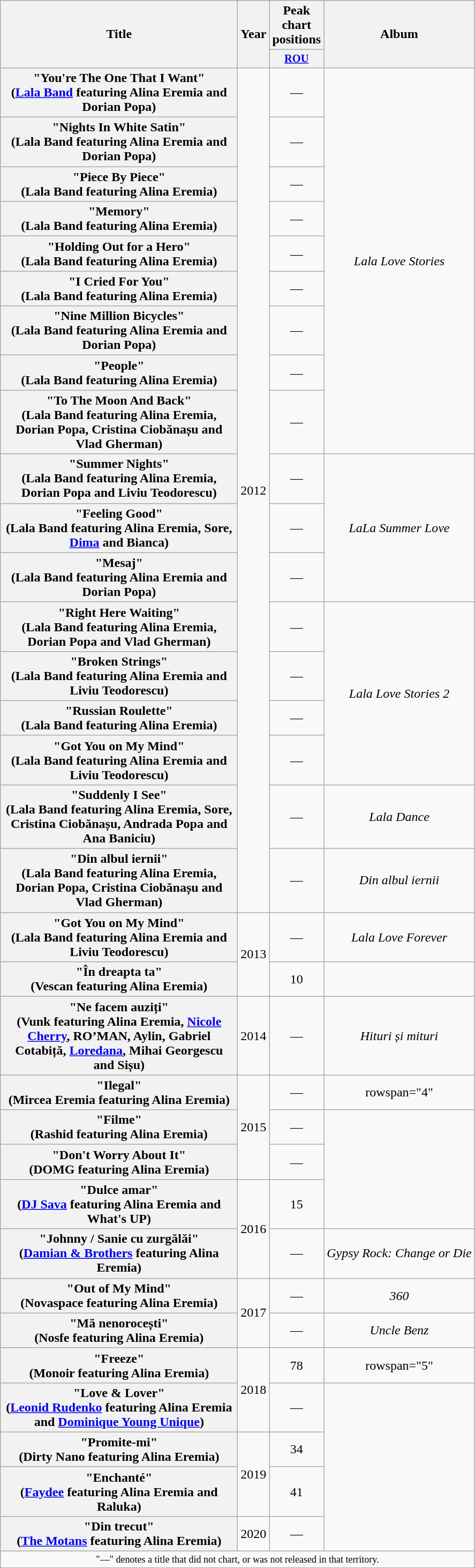<table class="wikitable plainrowheaders" style="text-align:center;">
<tr>
<th scope="col" rowspan="2" style="width:18em;">Title</th>
<th scope="col" rowspan="2" style="width:1em;">Year</th>
<th scope="col" colspan="1">Peak chart positions</th>
<th scope="col" rowspan="2">Album</th>
</tr>
<tr>
<th style="width:3em;font-size:85%"><a href='#'>ROU</a><br></th>
</tr>
<tr>
<th scope="row">"You're The One That I Want"<br><span>(<a href='#'>Lala Band</a> featuring Alina Eremia and Dorian Popa)</span></th>
<td rowspan="18">2012</td>
<td>—</td>
<td rowspan="9"><em>Lala Love Stories</em></td>
</tr>
<tr>
<th scope="row">"Nights In White Satin"<br><span>(Lala Band featuring Alina Eremia and Dorian Popa)</span></th>
<td>—</td>
</tr>
<tr>
<th scope="row">"Piece By Piece"<br><span>(Lala Band featuring Alina Eremia)</span></th>
<td>—</td>
</tr>
<tr>
<th scope="row">"Memory"<br><span>(Lala Band featuring Alina Eremia)</span></th>
<td>—</td>
</tr>
<tr>
<th scope="row">"Holding Out for a Hero"<br><span>(Lala Band featuring Alina Eremia)</span></th>
<td>—</td>
</tr>
<tr>
<th scope="row">"I Cried For You"<br><span>(Lala Band featuring Alina Eremia)</span></th>
<td>—</td>
</tr>
<tr>
<th scope="row">"Nine Million Bicycles"<br><span>(Lala Band featuring Alina Eremia and Dorian Popa)</span></th>
<td>—</td>
</tr>
<tr>
<th scope="row">"People"<br><span>(Lala Band featuring Alina Eremia)</span></th>
<td>—</td>
</tr>
<tr>
<th scope="row">"To The Moon And Back"<br><span>(Lala Band featuring Alina Eremia, Dorian Popa, Cristina Ciobănașu and Vlad Gherman)</span></th>
<td>—</td>
</tr>
<tr>
<th scope="row">"Summer Nights"<br><span>(Lala Band featuring Alina Eremia, Dorian Popa and Liviu Teodorescu)</span></th>
<td>—</td>
<td rowspan="3"><em>LaLa Summer Love</em></td>
</tr>
<tr>
<th scope="row">"Feeling Good"<br><span>(Lala Band featuring Alina Eremia, Sore, <a href='#'>Dima</a> and Bianca)</span></th>
<td>—</td>
</tr>
<tr>
<th scope="row">"Mesaj"<br><span>(Lala Band featuring Alina Eremia and Dorian Popa)</span></th>
<td>—</td>
</tr>
<tr>
<th scope="row">"Right Here Waiting"<br><span>(Lala Band featuring Alina Eremia, Dorian Popa and Vlad Gherman)</span></th>
<td>—</td>
<td rowspan="4"><em>Lala Love Stories 2</em></td>
</tr>
<tr>
<th scope="row">"Broken Strings"<br><span>(Lala Band featuring Alina Eremia and Liviu Teodorescu)</span></th>
<td>—</td>
</tr>
<tr>
<th scope="row">"Russian Roulette"<br><span>(Lala Band featuring Alina Eremia)</span></th>
<td>—</td>
</tr>
<tr>
<th scope="row">"Got You on My Mind"<br><span>(Lala Band featuring Alina Eremia and Liviu Teodorescu)</span></th>
<td>—</td>
</tr>
<tr>
<th scope="row">"Suddenly I See"<br><span>(Lala Band featuring Alina Eremia, Sore, Cristina Ciobănașu, Andrada Popa and Ana Baniciu)</span></th>
<td>—</td>
<td><em>Lala Dance</em></td>
</tr>
<tr>
<th scope="row">"Din albul iernii"<br><span>(Lala Band featuring Alina Eremia, Dorian Popa, Cristina Ciobănașu and Vlad Gherman)</span></th>
<td>—</td>
<td><em>Din albul iernii</em></td>
</tr>
<tr>
<th scope="row">"Got You on My Mind"<br><span>(Lala Band featuring Alina Eremia and Liviu Teodorescu)</span></th>
<td rowspan="2">2013</td>
<td>—</td>
<td><em>Lala Love Forever</em></td>
</tr>
<tr>
<th scope="row">"În dreapta ta"<br><span>(Vescan featuring Alina Eremia)</span></th>
<td>10</td>
<td></td>
</tr>
<tr>
<th scope="row">"Ne facem auziți"<br><span>(Vunk featuring Alina Eremia, <a href='#'>Nicole Cherry</a>, RO’MAN, Aylin, Gabriel Cotabiță, <a href='#'>Loredana</a>, Mihai Georgescu and Sișu)</span></th>
<td>2014</td>
<td>—</td>
<td><em>Hituri și mituri</em></td>
</tr>
<tr>
<th scope="row">"Ilegal"<br><span>(Mircea Eremia featuring Alina Eremia)</span></th>
<td rowspan="3">2015</td>
<td>—</td>
<td>rowspan="4" </td>
</tr>
<tr>
<th scope="row">"Filme"<br><span>(Rashid featuring Alina Eremia)</span></th>
<td>—</td>
</tr>
<tr>
<th scope="row">"Don't Worry About It"<br><span>(DOMG featuring Alina Eremia)</span></th>
<td>—</td>
</tr>
<tr>
<th scope="row">"Dulce amar"<br><span>(<a href='#'>DJ Sava</a> featuring Alina Eremia and What's UP)</span></th>
<td rowspan="2">2016</td>
<td>15</td>
</tr>
<tr>
<th scope="row">"Johnny / Sanie cu zurgălăi"<br><span>(<a href='#'>Damian & Brothers</a> featuring Alina Eremia)</span></th>
<td>—</td>
<td><em>Gypsy Rock: Change or Die</em></td>
</tr>
<tr>
<th scope="row">"Out of My Mind"<br><span>(Novaspace featuring Alina Eremia)</span></th>
<td rowspan="2">2017</td>
<td>—</td>
<td><em>360</em></td>
</tr>
<tr>
<th scope="row">"Mă nenorocești"<br><span>(Nosfe featuring Alina Eremia)</span></th>
<td>—</td>
<td><em>Uncle Benz</em></td>
</tr>
<tr>
<th scope="row">"Freeze"<br><span>(Monoir featuring Alina Eremia)</span></th>
<td rowspan="2">2018</td>
<td>78</td>
<td>rowspan="5" </td>
</tr>
<tr>
<th scope="row">"Love & Lover"<br><span>(<a href='#'>Leonid Rudenko</a> featuring Alina Eremia and <a href='#'>Dominique Young Unique</a>)</span></th>
<td>—</td>
</tr>
<tr>
<th scope="row">"Promite-mi"<br><span>(Dirty Nano featuring Alina Eremia)</span></th>
<td rowspan="2">2019</td>
<td>34</td>
</tr>
<tr>
<th scope="row">"Enchanté"<br><span>(<a href='#'>Faydee</a> featuring Alina Eremia and Raluka)</span></th>
<td>41</td>
</tr>
<tr>
<th scope="row">"Din trecut"<br><span>(<a href='#'>The Motans</a> featuring Alina Eremia)</span></th>
<td>2020</td>
<td>—</td>
</tr>
<tr>
<td colspan="6" style="font-size:9pt">"—" denotes a title that did not chart, or was not released in that territory.</td>
</tr>
</table>
